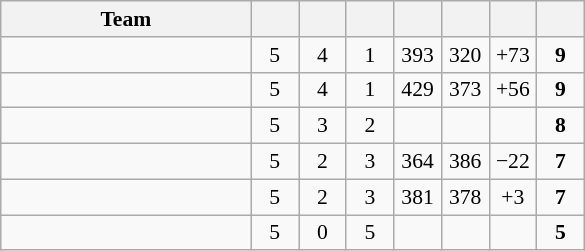<table class="wikitable" style="text-align: center; font-size:90% ">
<tr>
<th width=160>Team</th>
<th width=25></th>
<th width=25></th>
<th width=25></th>
<th width=25></th>
<th width=25></th>
<th width=25></th>
<th width=25></th>
</tr>
<tr>
<td align=left></td>
<td>5</td>
<td>4</td>
<td>1</td>
<td>393</td>
<td>320</td>
<td>+73</td>
<td><strong>9</strong></td>
</tr>
<tr>
<td align=left></td>
<td>5</td>
<td>4</td>
<td>1</td>
<td>429</td>
<td>373</td>
<td>+56</td>
<td><strong>9</strong></td>
</tr>
<tr>
<td align=left></td>
<td>5</td>
<td>3</td>
<td>2</td>
<td></td>
<td></td>
<td></td>
<td><strong>8</strong></td>
</tr>
<tr>
<td align=left></td>
<td>5</td>
<td>2</td>
<td>3</td>
<td>364</td>
<td>386</td>
<td>−22</td>
<td><strong>7</strong></td>
</tr>
<tr>
<td align=left></td>
<td>5</td>
<td>2</td>
<td>3</td>
<td>381</td>
<td>378</td>
<td>+3</td>
<td><strong>7</strong></td>
</tr>
<tr>
<td align=left></td>
<td>5</td>
<td>0</td>
<td>5</td>
<td></td>
<td></td>
<td></td>
<td><strong>5</strong></td>
</tr>
</table>
